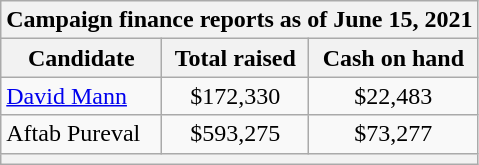<table class="wikitable sortable">
<tr>
<th colspan=4>Campaign finance reports as of June 15, 2021</th>
</tr>
<tr style="text-align:center;">
<th>Candidate</th>
<th>Total raised</th>
<th>Cash on hand</th>
</tr>
<tr>
<td><a href='#'>David Mann</a></td>
<td align="center">$172,330</td>
<td align="center">$22,483</td>
</tr>
<tr>
<td>Aftab Pureval</td>
<td align="center">$593,275</td>
<td align="center">$73,277</td>
</tr>
<tr>
<th colspan="4"></th>
</tr>
</table>
